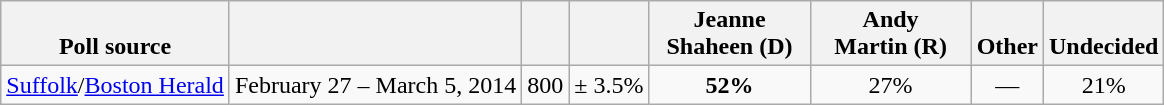<table class="wikitable" style="text-align:center">
<tr valign= bottom>
<th>Poll source</th>
<th></th>
<th></th>
<th></th>
<th style="width:100px;">Jeanne<br>Shaheen (D)</th>
<th style="width:100px;">Andy<br>Martin (R)</th>
<th>Other</th>
<th>Undecided</th>
</tr>
<tr>
<td align=left><a href='#'>Suffolk</a>/<a href='#'>Boston Herald</a></td>
<td>February 27 – March 5, 2014</td>
<td>800</td>
<td>± 3.5%</td>
<td><strong>52%</strong></td>
<td>27%</td>
<td>—</td>
<td>21%</td>
</tr>
</table>
